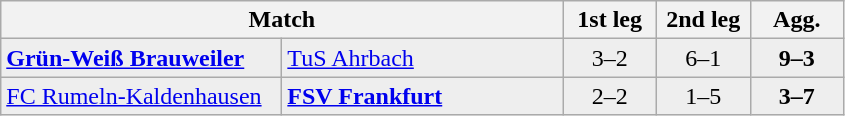<table class="wikitable">
<tr>
<th colspan="2" bgcolor="#EEEEEE">Match</th>
<th style="width:55px;" bgcolor="#EEEEEE">1st leg</th>
<th style="width:55px;" bgcolor="#EEEEEE">2nd leg</th>
<th style="width:55px;" bgcolor="#EEEEEE">Agg.</th>
</tr>
<tr>
<td style="width:180px;" bgcolor="#EEEEEE"><strong><a href='#'>Grün-Weiß Brauweiler</a></strong></td>
<td style="width:180px;" bgcolor="#EEEEEE"><a href='#'>TuS Ahrbach</a></td>
<td bgcolor="#EEEEEE" align="center">3–2</td>
<td bgcolor="#EEEEEE" align="center">6–1</td>
<td bgcolor="#EEEEEE" align="center"><strong>9–3</strong></td>
</tr>
<tr>
<td style="width:180px;" bgcolor="#EEEEEE"><a href='#'>FC Rumeln-Kaldenhausen</a></td>
<td style="width:180px;" bgcolor="#EEEEEE"><strong><a href='#'>FSV Frankfurt</a></strong></td>
<td bgcolor="#EEEEEE" align="center">2–2</td>
<td bgcolor="#EEEEEE" align="center">1–5</td>
<td bgcolor="#EEEEEE" align="center"><strong>3–7</strong></td>
</tr>
</table>
